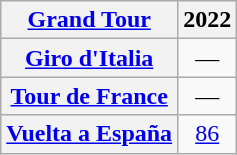<table class="wikitable plainrowheaders">
<tr>
<th scope="col"><a href='#'>Grand Tour</a></th>
<th scope="col">2022</th>
</tr>
<tr style="text-align:center;">
<th scope="row"> <a href='#'>Giro d'Italia</a></th>
<td>—</td>
</tr>
<tr style="text-align:center;">
<th scope="row"> <a href='#'>Tour de France</a></th>
<td>—</td>
</tr>
<tr style="text-align:center;">
<th scope="row"> <a href='#'>Vuelta a España</a></th>
<td><a href='#'>86</a></td>
</tr>
</table>
